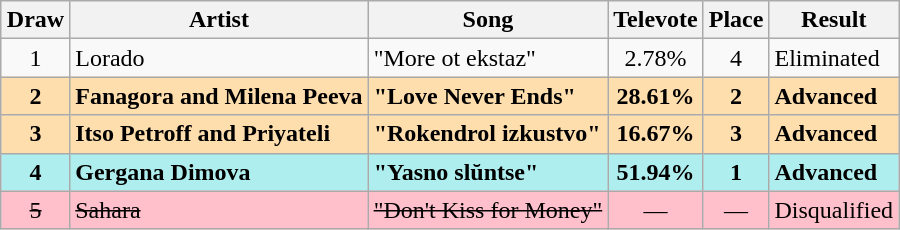<table class="sortable wikitable" style="margin: 1em auto 1em auto; text-align:center">
<tr>
<th>Draw</th>
<th>Artist</th>
<th>Song</th>
<th>Televote</th>
<th>Place</th>
<th>Result</th>
</tr>
<tr>
<td>1</td>
<td align="left">Lorado</td>
<td align="left">"More ot ekstaz"</td>
<td>2.78%</td>
<td>4</td>
<td align="left">Eliminated</td>
</tr>
<tr style="font-weight:bold; background:navajowhite;">
<td>2</td>
<td align="left">Fanagora and Milena Peeva</td>
<td align="left">"Love Never Ends"</td>
<td>28.61%</td>
<td>2</td>
<td align="left">Advanced</td>
</tr>
<tr style="font-weight:bold; background:navajowhite;">
<td>3</td>
<td align="left">Itso Petroff and Priyateli</td>
<td align="left">"Rokendrol izkustvo"</td>
<td>16.67%</td>
<td>3</td>
<td align="left">Advanced</td>
</tr>
<tr style="font-weight:bold; background:paleturquoise;">
<td>4</td>
<td align="left">Gergana Dimova</td>
<td align="left">"Yasno slŭntse"</td>
<td>51.94%</td>
<td>1</td>
<td align="left">Advanced</td>
</tr>
<tr style="background:pink;">
<td><s>5</s></td>
<td align="left"><s>Sahara</s></td>
<td align="left"><s>"Don't Kiss for Money"</s></td>
<td data-sort-value="9">—</td>
<td data-sort-value="9">—</td>
<td align="left">Disqualified</td>
</tr>
</table>
